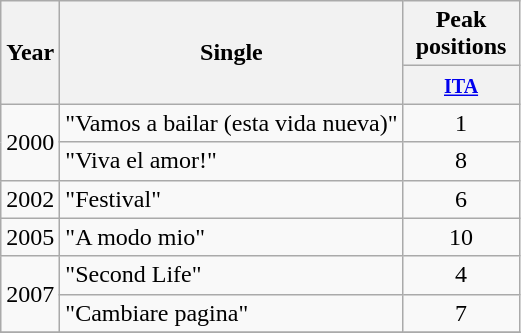<table class="wikitable">
<tr>
<th rowspan="2">Year</th>
<th rowspan="2">Single</th>
<th colspan="1">Peak positions</th>
</tr>
<tr bgcolor="#ffffff">
<th width="70"><small><a href='#'>ITA</a></small></th>
</tr>
<tr>
<td align="center" rowspan="2">2000</td>
<td align="left">"Vamos a bailar (esta vida nueva)"</td>
<td align="center">1</td>
</tr>
<tr>
<td align="left">"Viva el amor!"</td>
<td align="center">8</td>
</tr>
<tr>
<td align="center" rowspan="1">2002</td>
<td align="left">"Festival"</td>
<td align="center">6</td>
</tr>
<tr>
<td align="center">2005</td>
<td align="left">"A modo mio"</td>
<td align="center">10</td>
</tr>
<tr>
<td align="center" rowspan="2">2007</td>
<td align="left">"Second Life"</td>
<td align="center">4</td>
</tr>
<tr>
<td align="left">"Cambiare pagina"</td>
<td align="center">7</td>
</tr>
<tr>
</tr>
</table>
